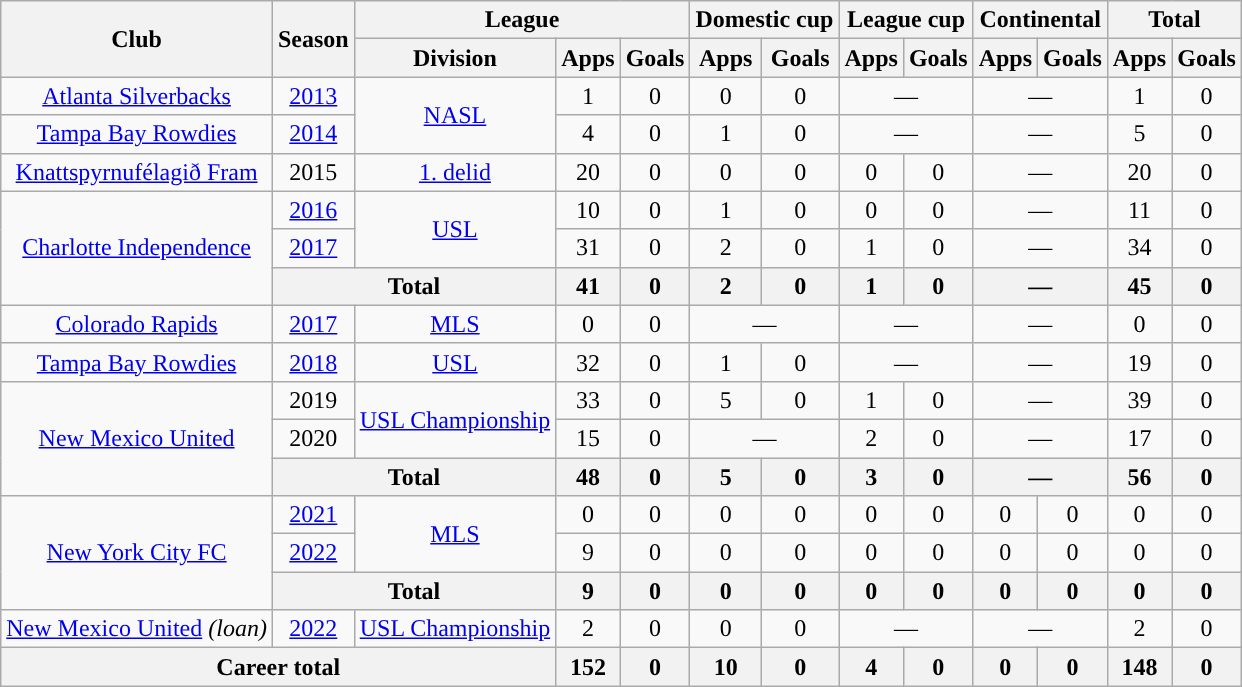<table class="wikitable" style="text-align: center">
<tr>
<th rowspan="2">Club</th>
<th rowspan="2">Season</th>
<th colspan="3">League</th>
<th colspan="2">Domestic cup</th>
<th colspan="2">League cup</th>
<th colspan="2">Continental</th>
<th colspan="2">Total</th>
</tr>
<tr>
<th>Division</th>
<th>Apps</th>
<th>Goals</th>
<th>Apps</th>
<th>Goals</th>
<th>Apps</th>
<th>Goals</th>
<th>Apps</th>
<th>Goals</th>
<th>Apps</th>
<th>Goals</th>
</tr>
<tr>
<td><a href='#'>Atlanta Silverbacks</a></td>
<td><a href='#'>2013</a></td>
<td rowspan="2"><a href='#'>NASL</a></td>
<td>1</td>
<td>0</td>
<td>0</td>
<td>0</td>
<td colspan="2">—</td>
<td colspan="2">—</td>
<td>1</td>
<td>0</td>
</tr>
<tr>
<td><a href='#'>Tampa Bay Rowdies</a></td>
<td><a href='#'>2014</a></td>
<td>4</td>
<td>0</td>
<td>1</td>
<td>0</td>
<td colspan="2">—</td>
<td colspan="2">—</td>
<td>5</td>
<td>0</td>
</tr>
<tr>
<td><a href='#'>Knattspyrnufélagið Fram</a></td>
<td>2015</td>
<td><a href='#'>1. delid</a></td>
<td>20</td>
<td>0</td>
<td>0</td>
<td>0</td>
<td>0</td>
<td>0</td>
<td colspan="2">—</td>
<td>20</td>
<td>0</td>
</tr>
<tr>
<td rowspan="3"><a href='#'>Charlotte Independence</a></td>
<td><a href='#'>2016</a></td>
<td rowspan="2"><a href='#'>USL</a></td>
<td>10</td>
<td>0</td>
<td>1</td>
<td>0</td>
<td>0</td>
<td>0</td>
<td colspan="2">—</td>
<td>11</td>
<td>0</td>
</tr>
<tr>
<td><a href='#'>2017</a></td>
<td>31</td>
<td>0</td>
<td>2</td>
<td>0</td>
<td>1</td>
<td>0</td>
<td colspan="2">—</td>
<td>34</td>
<td>0</td>
</tr>
<tr>
<th colspan="2">Total</th>
<th>41</th>
<th>0</th>
<th>2</th>
<th>0</th>
<th>1</th>
<th>0</th>
<th colspan="2">—</th>
<th>45</th>
<th>0</th>
</tr>
<tr>
<td><a href='#'>Colorado Rapids</a></td>
<td><a href='#'>2017</a></td>
<td><a href='#'>MLS</a></td>
<td>0</td>
<td>0</td>
<td colspan="2">—</td>
<td colspan="2">—</td>
<td colspan="2">—</td>
<td>0</td>
<td>0</td>
</tr>
<tr>
<td><a href='#'>Tampa Bay Rowdies</a></td>
<td><a href='#'>2018</a></td>
<td><a href='#'>USL</a></td>
<td>32</td>
<td>0</td>
<td>1</td>
<td>0</td>
<td colspan="2">—</td>
<td colspan="2">—</td>
<td>19</td>
<td>0</td>
</tr>
<tr>
<td rowspan="3"><a href='#'>New Mexico United</a></td>
<td>2019</td>
<td rowspan="2"><a href='#'>USL Championship</a></td>
<td>33</td>
<td>0</td>
<td>5</td>
<td>0</td>
<td>1</td>
<td>0</td>
<td colspan="2">—</td>
<td>39</td>
<td>0</td>
</tr>
<tr>
<td>2020</td>
<td>15</td>
<td>0</td>
<td colspan="2">—</td>
<td>2</td>
<td>0</td>
<td colspan="2">—</td>
<td>17</td>
<td>0</td>
</tr>
<tr>
<th colspan="2">Total</th>
<th>48</th>
<th>0</th>
<th>5</th>
<th>0</th>
<th>3</th>
<th>0</th>
<th colspan="2">—</th>
<th>56</th>
<th>0</th>
</tr>
<tr>
<td rowspan="3"><a href='#'>New York City FC</a></td>
<td><a href='#'>2021</a></td>
<td rowspan="2"><a href='#'>MLS</a></td>
<td>0</td>
<td>0</td>
<td>0</td>
<td>0</td>
<td>0</td>
<td>0</td>
<td>0</td>
<td>0</td>
<td>0</td>
<td>0</td>
</tr>
<tr>
<td><a href='#'>2022</a></td>
<td>9</td>
<td>0</td>
<td>0</td>
<td>0</td>
<td>0</td>
<td>0</td>
<td>0</td>
<td>0</td>
<td>0</td>
<td>0</td>
</tr>
<tr>
<th colspan="2">Total</th>
<th>9</th>
<th>0</th>
<th>0</th>
<th>0</th>
<th>0</th>
<th>0</th>
<th>0</th>
<th>0</th>
<th>0</th>
<th>0</th>
</tr>
<tr>
<td><a href='#'>New Mexico United</a> <em>(loan)</em></td>
<td><a href='#'>2022</a></td>
<td><a href='#'>USL Championship</a></td>
<td>2</td>
<td>0</td>
<td>0</td>
<td>0</td>
<td colspan="2">—</td>
<td colspan="2">—</td>
<td>2</td>
<td>0</td>
</tr>
<tr>
<th colspan="3">Career total</th>
<th>152</th>
<th>0</th>
<th>10</th>
<th>0</th>
<th>4</th>
<th>0</th>
<th>0</th>
<th>0</th>
<th>148</th>
<th>0</th>
</tr>
</table>
